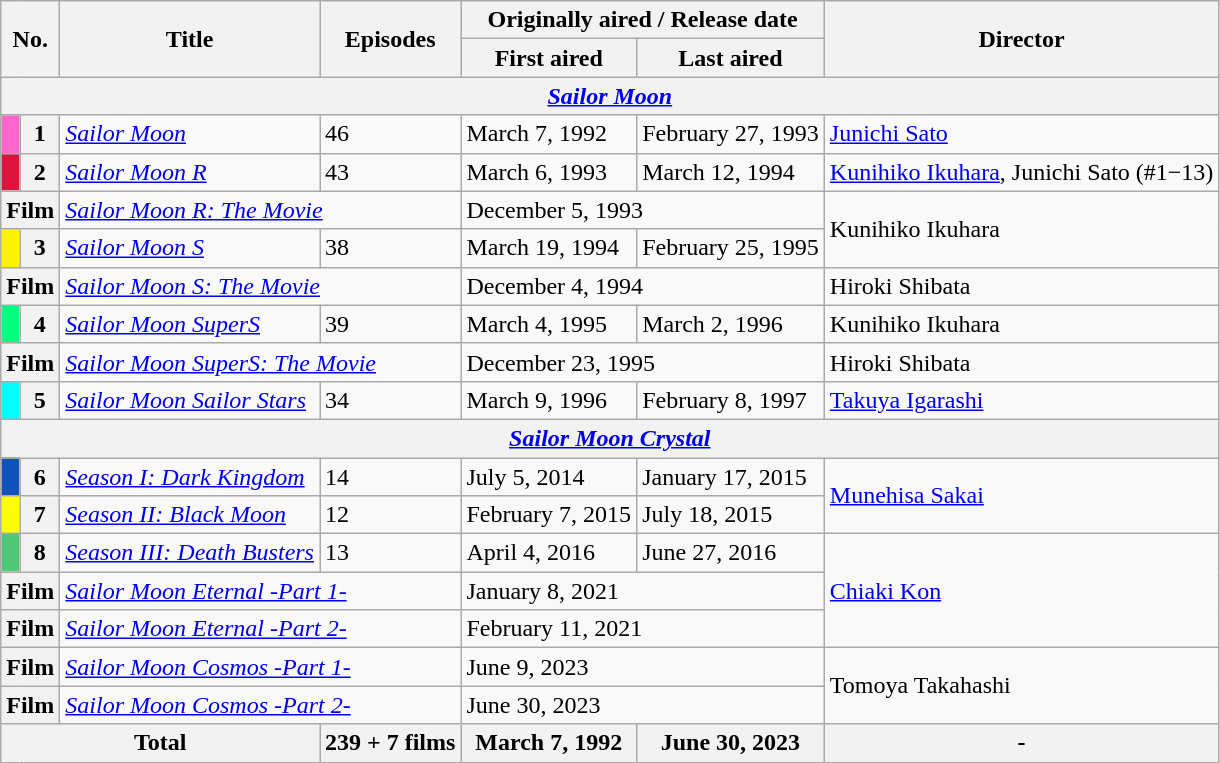<table class="wikitable sortable">
<tr>
<th colspan="2" rowspan="2">No.</th>
<th rowspan="2"><strong>Title</strong></th>
<th rowspan="2">Episodes</th>
<th colspan="2">Originally aired / Release date</th>
<th rowspan="2">Director</th>
</tr>
<tr>
<th>First aired</th>
<th>Last aired</th>
</tr>
<tr>
<th colspan="7"><em><a href='#'>Sailor Moon</a></em></th>
</tr>
<tr>
<th style="background:#ff66cc;"></th>
<th>1</th>
<td><em><a href='#'>Sailor Moon</a></em></td>
<td>46</td>
<td>March 7, 1992</td>
<td>February 27, 1993</td>
<td><a href='#'>Junichi Sato</a></td>
</tr>
<tr>
<th style="background:#dc143c;"></th>
<th>2</th>
<td><em><a href='#'>Sailor Moon R</a></em></td>
<td>43</td>
<td>March 6, 1993</td>
<td>March 12, 1994</td>
<td><a href='#'>Kunihiko Ikuhara</a>, Junichi Sato (#1−13)</td>
</tr>
<tr>
<th colspan="2">Film</th>
<td colspan="2"><em><a href='#'>Sailor Moon R: The Movie</a></em></td>
<td colspan="2">December 5, 1993</td>
<td rowspan="2">Kunihiko Ikuhara</td>
</tr>
<tr>
<th style="background:#FFF200;"></th>
<th>3</th>
<td><em><a href='#'>Sailor Moon S</a></em></td>
<td>38</td>
<td>March 19, 1994</td>
<td>February 25, 1995</td>
</tr>
<tr>
<th colspan="2">Film</th>
<td colspan="2"><em><a href='#'>Sailor Moon S: The Movie</a></em></td>
<td colspan="2">December 4, 1994</td>
<td>Hiroki Shibata</td>
</tr>
<tr>
<th style="background:#00FF7F;"></th>
<th>4</th>
<td><em><a href='#'>Sailor Moon SuperS</a></em></td>
<td>39</td>
<td>March 4, 1995</td>
<td>March 2, 1996</td>
<td>Kunihiko Ikuhara</td>
</tr>
<tr>
<th colspan="2">Film</th>
<td colspan="2"><em><a href='#'>Sailor Moon SuperS: The Movie</a></em></td>
<td colspan="2">December 23, 1995</td>
<td>Hiroki Shibata</td>
</tr>
<tr>
<th style="background:cyan;"></th>
<th>5</th>
<td><em><a href='#'>Sailor Moon Sailor Stars</a></em></td>
<td>34</td>
<td>March 9, 1996</td>
<td>February 8, 1997</td>
<td><a href='#'>Takuya Igarashi</a></td>
</tr>
<tr>
<th colspan="7"><em><a href='#'>Sailor Moon Crystal</a></em></th>
</tr>
<tr>
<th style="background:#0F52BA;"></th>
<th>6</th>
<td><em><a href='#'>Season I: Dark Kingdom</a></em></td>
<td>14</td>
<td>July 5, 2014</td>
<td>January 17, 2015</td>
<td rowspan="2"><a href='#'>Munehisa Sakai</a></td>
</tr>
<tr>
<th style="background:yellow;"></th>
<th>7</th>
<td><em><a href='#'>Season II: Black Moon</a></em></td>
<td>12</td>
<td>February 7, 2015</td>
<td>July 18, 2015</td>
</tr>
<tr>
<th style="background:#50C878;"></th>
<th>8</th>
<td><em><a href='#'>Season III: Death Busters</a></em></td>
<td>13</td>
<td>April 4, 2016</td>
<td>June 27, 2016</td>
<td rowspan="3"><a href='#'>Chiaki Kon</a></td>
</tr>
<tr style="background:#white;">
<th colspan="2">Film</th>
<td colspan="2"><em><a href='#'>Sailor Moon Eternal -Part 1-</a></em></td>
<td colspan="2">January 8, 2021</td>
</tr>
<tr style="background:#white;">
<th colspan="2">Film</th>
<td colspan="2"><em><a href='#'>Sailor Moon Eternal -Part 2-</a></em></td>
<td colspan="2">February 11, 2021</td>
</tr>
<tr style="background:#white;">
<th colspan="2">Film</th>
<td colspan="2"><em><a href='#'>Sailor Moon Cosmos -Part 1-</a></em></td>
<td colspan="2">June 9, 2023</td>
<td rowspan="2">Tomoya Takahashi</td>
</tr>
<tr style="background:#white;">
<th colspan="2">Film</th>
<td colspan="2"><em><a href='#'>Sailor Moon Cosmos -Part 2-</a></em></td>
<td colspan="2">June 30, 2023</td>
</tr>
<tr>
<th colspan="3">Total</th>
<th>239 + 7 films</th>
<th>March 7, 1992</th>
<th>June 30, 2023</th>
<th>-</th>
</tr>
</table>
